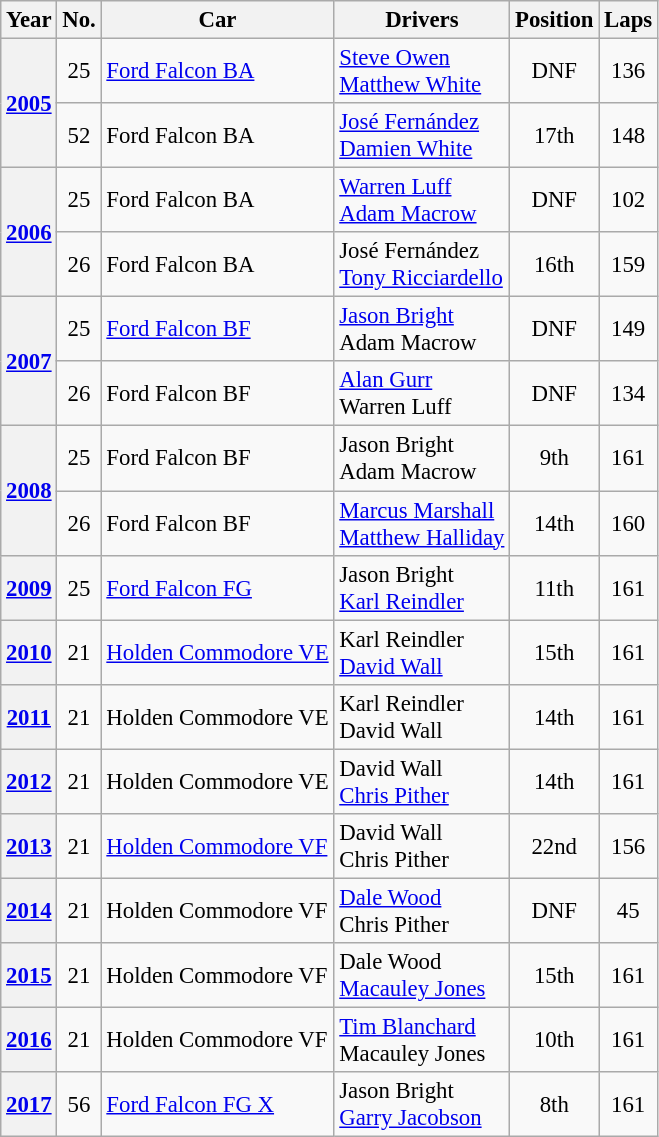<table class="wikitable" style="font-size: 95%;">
<tr>
<th>Year</th>
<th>No.</th>
<th>Car</th>
<th>Drivers</th>
<th>Position</th>
<th>Laps</th>
</tr>
<tr>
<th rowspan=2><a href='#'>2005</a></th>
<td align="center">25</td>
<td><a href='#'>Ford Falcon BA</a></td>
<td> <a href='#'>Steve Owen</a><br> <a href='#'>Matthew White</a></td>
<td align="center">DNF</td>
<td align="center">136</td>
</tr>
<tr>
<td align="center">52</td>
<td>Ford Falcon BA</td>
<td> <a href='#'>José Fernández</a><br> <a href='#'>Damien White</a></td>
<td align="center">17th</td>
<td align="center">148</td>
</tr>
<tr>
<th rowspan=2><a href='#'>2006</a></th>
<td align="center">25</td>
<td>Ford Falcon BA</td>
<td> <a href='#'>Warren Luff</a><br> <a href='#'>Adam Macrow</a></td>
<td align="center">DNF</td>
<td align="center">102</td>
</tr>
<tr>
<td align="center">26</td>
<td>Ford Falcon BA</td>
<td> José Fernández<br> <a href='#'>Tony Ricciardello</a></td>
<td align="center">16th</td>
<td align="center">159</td>
</tr>
<tr>
<th rowspan=2><a href='#'>2007</a></th>
<td align="center">25</td>
<td><a href='#'>Ford Falcon BF</a></td>
<td> <a href='#'>Jason Bright</a><br> Adam Macrow</td>
<td align="center">DNF</td>
<td align="center">149</td>
</tr>
<tr>
<td align="center">26</td>
<td>Ford Falcon BF</td>
<td> <a href='#'>Alan Gurr</a><br> Warren Luff</td>
<td align="center">DNF</td>
<td align="center">134</td>
</tr>
<tr>
<th rowspan=2><a href='#'>2008</a></th>
<td align="center">25</td>
<td>Ford Falcon BF</td>
<td> Jason Bright<br> Adam Macrow</td>
<td align="center">9th</td>
<td align="center">161</td>
</tr>
<tr>
<td align="center">26</td>
<td>Ford Falcon BF</td>
<td> <a href='#'>Marcus Marshall</a><br> <a href='#'>Matthew Halliday</a></td>
<td align="center">14th</td>
<td align="center">160</td>
</tr>
<tr>
<th><a href='#'>2009</a></th>
<td align="center">25</td>
<td><a href='#'>Ford Falcon FG</a></td>
<td> Jason Bright<br> <a href='#'>Karl Reindler</a></td>
<td align="center">11th</td>
<td align="center">161</td>
</tr>
<tr>
<th><a href='#'>2010</a></th>
<td align="center">21</td>
<td><a href='#'>Holden Commodore VE</a></td>
<td> Karl Reindler<br> <a href='#'>David Wall</a></td>
<td align="center">15th</td>
<td align="center">161</td>
</tr>
<tr>
<th><a href='#'>2011</a></th>
<td align="center">21</td>
<td>Holden Commodore VE</td>
<td> Karl Reindler<br> David Wall</td>
<td align="center">14th</td>
<td align="center">161</td>
</tr>
<tr>
<th><a href='#'>2012</a></th>
<td align="center">21</td>
<td>Holden Commodore VE</td>
<td> David Wall<br> <a href='#'>Chris Pither</a></td>
<td align="center">14th</td>
<td align="center">161</td>
</tr>
<tr>
<th><a href='#'>2013</a></th>
<td align="center">21</td>
<td><a href='#'>Holden Commodore VF</a></td>
<td> David Wall<br> Chris Pither</td>
<td align="center">22nd</td>
<td align="center">156</td>
</tr>
<tr>
<th><a href='#'>2014</a></th>
<td align="center">21</td>
<td>Holden Commodore VF</td>
<td> <a href='#'>Dale Wood</a><br> Chris Pither</td>
<td align="center">DNF</td>
<td align="center">45</td>
</tr>
<tr>
<th><a href='#'>2015</a></th>
<td align="center">21</td>
<td>Holden Commodore VF</td>
<td> Dale Wood<br> <a href='#'>Macauley Jones</a></td>
<td align="center">15th</td>
<td align="center">161</td>
</tr>
<tr>
<th><a href='#'>2016</a></th>
<td align="center">21</td>
<td>Holden Commodore VF</td>
<td> <a href='#'>Tim Blanchard</a><br> Macauley Jones</td>
<td align="center">10th</td>
<td align="center">161</td>
</tr>
<tr>
<th><a href='#'>2017</a></th>
<td align="center">56</td>
<td><a href='#'>Ford Falcon FG X</a></td>
<td> Jason Bright<br> <a href='#'>Garry Jacobson</a></td>
<td align="center">8th</td>
<td align="center">161</td>
</tr>
</table>
